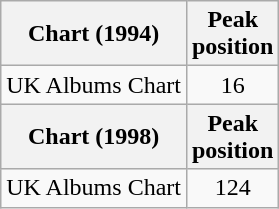<table class="wikitable">
<tr>
<th align="left">Chart (1994)</th>
<th align="center">Peak<br>position</th>
</tr>
<tr>
<td align="left">UK Albums Chart</td>
<td align="center">16</td>
</tr>
<tr>
<th align="left">Chart (1998)</th>
<th align="center">Peak<br>position</th>
</tr>
<tr>
<td align="left">UK Albums Chart</td>
<td align="center">124</td>
</tr>
</table>
